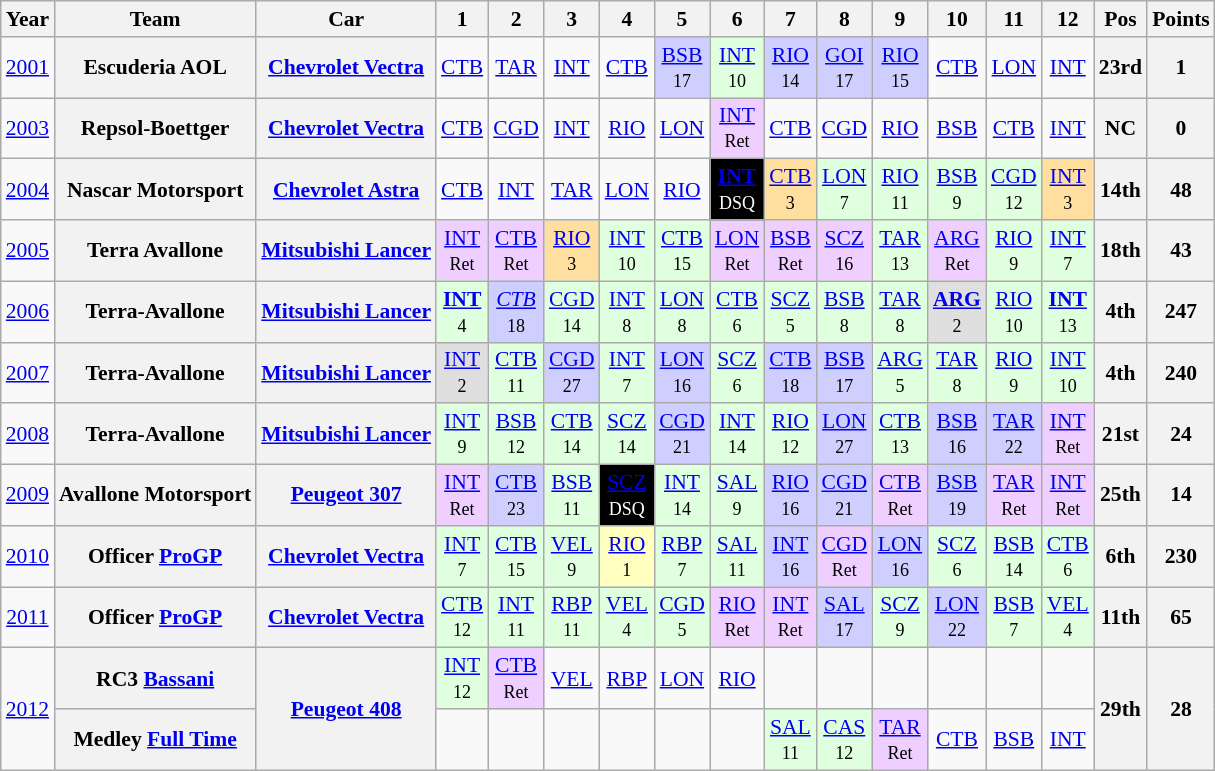<table class="wikitable" border="1" style="text-align:center; font-size:90%;">
<tr>
<th>Year</th>
<th>Team</th>
<th>Car</th>
<th>1</th>
<th>2</th>
<th>3</th>
<th>4</th>
<th>5</th>
<th>6</th>
<th>7</th>
<th>8</th>
<th>9</th>
<th>10</th>
<th>11</th>
<th>12</th>
<th>Pos</th>
<th>Points</th>
</tr>
<tr>
<td><a href='#'>2001</a></td>
<th>Escuderia AOL</th>
<th><a href='#'>Chevrolet Vectra</a></th>
<td><a href='#'>CTB</a><br><small></small></td>
<td><a href='#'>TAR</a><br><small></small></td>
<td><a href='#'>INT</a><br><small></small></td>
<td><a href='#'>CTB</a><br><small></small></td>
<td style="background:#cfcfff;"><a href='#'>BSB</a><br><small>17</small></td>
<td style="background:#dfffdf;"><a href='#'>INT</a><br><small>10</small></td>
<td style="background:#cfcfff;"><a href='#'>RIO</a><br><small>14</small></td>
<td style="background:#cfcfff;"><a href='#'>GOI</a><br><small>17</small></td>
<td style="background:#cfcfff;"><a href='#'>RIO</a><br><small>15</small></td>
<td><a href='#'>CTB</a><br><small></small></td>
<td><a href='#'>LON</a><br><small></small></td>
<td><a href='#'>INT</a><br><small></small></td>
<th>23rd</th>
<th>1</th>
</tr>
<tr>
<td><a href='#'>2003</a></td>
<th>Repsol-Boettger</th>
<th><a href='#'>Chevrolet Vectra</a></th>
<td><a href='#'>CTB</a><br><small></small></td>
<td><a href='#'>CGD</a><br><small></small></td>
<td><a href='#'>INT</a><br><small></small></td>
<td><a href='#'>RIO</a><br><small></small></td>
<td><a href='#'>LON</a><br><small></small></td>
<td style="background:#efcfff;"><a href='#'>INT</a><br><small>Ret</small></td>
<td><a href='#'>CTB</a><br><small></small></td>
<td><a href='#'>CGD</a><br><small></small></td>
<td><a href='#'>RIO</a><br><small></small></td>
<td><a href='#'>BSB</a><br><small></small></td>
<td><a href='#'>CTB</a><br><small></small></td>
<td><a href='#'>INT</a><br><small></small></td>
<th>NC</th>
<th>0</th>
</tr>
<tr>
<td><a href='#'>2004</a></td>
<th>Nascar Motorsport</th>
<th><a href='#'>Chevrolet Astra</a></th>
<td><a href='#'>CTB</a><br><small></small></td>
<td><a href='#'>INT</a><br><small></small></td>
<td><a href='#'>TAR</a><br><small></small></td>
<td><a href='#'>LON</a><br><small></small></td>
<td><a href='#'>RIO</a><br><small></small></td>
<td style="background:#000000; color:white"><strong><a href='#'>INT</a></strong><br><small>DSQ</small></td>
<td style="background:#ffdf9f;"><a href='#'>CTB</a><br><small>3</small></td>
<td style="background:#dfffdf;"><a href='#'>LON</a><br><small>7</small></td>
<td style="background:#dfffdf;"><a href='#'>RIO</a><br><small>11</small></td>
<td style="background:#dfffdf;"><a href='#'>BSB</a><br><small>9</small></td>
<td style="background:#dfffdf;"><a href='#'>CGD</a><br><small>12</small></td>
<td style="background:#ffdf9f;"><a href='#'>INT</a><br><small>3</small></td>
<th>14th</th>
<th>48</th>
</tr>
<tr>
<td><a href='#'>2005</a></td>
<th>Terra Avallone</th>
<th><a href='#'>Mitsubishi Lancer</a></th>
<td style="background:#efcfff;"><a href='#'>INT</a><br><small>Ret</small></td>
<td style="background:#efcfff;"><a href='#'>CTB</a><br><small>Ret</small></td>
<td style="background:#ffdf9f;"><a href='#'>RIO</a><br><small>3</small></td>
<td style="background:#dfffdf;"><a href='#'>INT</a><br><small>10</small></td>
<td style="background:#dfffdf;"><a href='#'>CTB</a><br><small>15</small></td>
<td style="background:#efcfff;"><a href='#'>LON</a><br><small>Ret</small></td>
<td style="background:#efcfff;"><a href='#'>BSB</a><br><small>Ret</small></td>
<td style="background:#efcfff;"><a href='#'>SCZ</a><br><small>16</small></td>
<td style="background:#dfffdf;"><a href='#'>TAR</a><br><small>13</small></td>
<td style="background:#efcfff;"><a href='#'>ARG</a><br><small>Ret</small></td>
<td style="background:#dfffdf;"><a href='#'>RIO</a><br><small>9</small></td>
<td style="background:#dfffdf;"><a href='#'>INT</a><br><small>7</small></td>
<th>18th</th>
<th>43</th>
</tr>
<tr>
<td><a href='#'>2006</a></td>
<th>Terra-Avallone</th>
<th><a href='#'>Mitsubishi Lancer</a></th>
<td style="background:#dfffdf;"><strong><a href='#'>INT</a></strong><br><small>4</small></td>
<td style="background:#cfcfff;"><em><a href='#'>CTB</a></em><br><small>18</small></td>
<td style="background:#dfffdf;"><a href='#'>CGD</a><br><small>14</small></td>
<td style="background:#dfffdf;"><a href='#'>INT</a><br><small>8</small></td>
<td style="background:#dfffdf;"><a href='#'>LON</a><br><small>8</small></td>
<td style="background:#dfffdf;"><a href='#'>CTB</a><br><small>6</small></td>
<td style="background:#dfffdf;"><a href='#'>SCZ</a><br><small>5</small></td>
<td style="background:#dfffdf;"><a href='#'>BSB</a><br><small>8</small></td>
<td style="background:#dfffdf;"><a href='#'>TAR</a><br><small>8</small></td>
<td style="background:#dfdfdf;"><strong><a href='#'>ARG</a></strong><br><small>2</small></td>
<td style="background:#dfffdf;"><a href='#'>RIO</a><br><small>10</small></td>
<td style="background:#dfffdf;"><strong><a href='#'>INT</a></strong><br><small>13</small></td>
<th>4th</th>
<th>247</th>
</tr>
<tr>
<td><a href='#'>2007</a></td>
<th>Terra-Avallone</th>
<th><a href='#'>Mitsubishi Lancer</a></th>
<td style="background:#dfdfdf;"><a href='#'>INT</a><br><small>2</small></td>
<td style="background:#dfffdf;"><a href='#'>CTB</a><br><small>11</small></td>
<td style="background:#cfcfff;"><a href='#'>CGD</a><br><small>27</small></td>
<td style="background:#dfffdf;"><a href='#'>INT</a><br><small>7</small></td>
<td style="background:#cfcfff;"><a href='#'>LON</a><br><small>16</small></td>
<td style="background:#dfffdf;"><a href='#'>SCZ</a><br><small>6</small></td>
<td style="background:#cfcfff;"><a href='#'>CTB</a><br><small>18</small></td>
<td style="background:#cfcfff;"><a href='#'>BSB</a><br><small>17</small></td>
<td style="background:#dfffdf;"><a href='#'>ARG</a><br><small>5</small></td>
<td style="background:#dfffdf;"><a href='#'>TAR</a><br><small>8</small></td>
<td style="background:#dfffdf;"><a href='#'>RIO</a><br><small>9</small></td>
<td style="background:#dfffdf;"><a href='#'>INT</a><br><small>10</small></td>
<th>4th</th>
<th>240</th>
</tr>
<tr>
<td><a href='#'>2008</a></td>
<th>Terra-Avallone</th>
<th><a href='#'>Mitsubishi Lancer</a></th>
<td style="background:#dfffdf;"><a href='#'>INT</a><br><small>9</small></td>
<td style="background:#dfffdf;"><a href='#'>BSB</a><br><small>12</small></td>
<td style="background:#dfffdf;"><a href='#'>CTB</a><br><small>14</small></td>
<td style="background:#dfffdf;"><a href='#'>SCZ</a><br><small>14</small></td>
<td style="background:#cfcfff;"><a href='#'>CGD</a><br><small>21</small></td>
<td style="background:#dfffdf;"><a href='#'>INT</a><br><small>14</small></td>
<td style="background:#dfffdf;"><a href='#'>RIO</a><br><small>12</small></td>
<td style="background:#cfcfff;"><a href='#'>LON</a><br><small>27</small></td>
<td style="background:#dfffdf;"><a href='#'>CTB</a><br><small>13</small></td>
<td style="background:#cfcfff;"><a href='#'>BSB</a><br><small>16</small></td>
<td style="background:#cfcfff;"><a href='#'>TAR</a><br><small>22</small></td>
<td style="background:#efcfff;"><a href='#'>INT</a><br><small>Ret</small></td>
<th>21st</th>
<th>24</th>
</tr>
<tr>
<td><a href='#'>2009</a></td>
<th>Avallone Motorsport</th>
<th><a href='#'>Peugeot 307</a></th>
<td style="background:#efcfff;"><a href='#'>INT</a><br><small>Ret</small></td>
<td style="background:#cfcfff;"><a href='#'>CTB</a><br><small>23</small></td>
<td style="background:#dfffdf;"><a href='#'>BSB</a><br><small>11</small></td>
<td style="background:#000000; color:white"><a href='#'>SCZ</a><br><small>DSQ</small></td>
<td style="background:#dfffdf;"><a href='#'>INT</a><br><small>14</small></td>
<td style="background:#dfffdf;"><a href='#'>SAL</a><br><small>9</small></td>
<td style="background:#cfcfff;"><a href='#'>RIO</a><br><small>16</small></td>
<td style="background:#cfcfff;"><a href='#'>CGD</a><br><small>21</small></td>
<td style="background:#efcfff;"><a href='#'>CTB</a><br><small>Ret</small></td>
<td style="background:#cfcfff;"><a href='#'>BSB</a><br><small>19</small></td>
<td style="background:#efcfff;"><a href='#'>TAR</a><br><small>Ret</small></td>
<td style="background:#efcfff;"><a href='#'>INT</a><br><small>Ret</small></td>
<th>25th</th>
<th>14</th>
</tr>
<tr>
<td><a href='#'>2010</a></td>
<th>Officer <a href='#'>ProGP</a></th>
<th><a href='#'>Chevrolet Vectra</a></th>
<td style="background:#DFFFDF;"><a href='#'>INT</a><br><small>7</small></td>
<td style="background:#dfffdf;"><a href='#'>CTB</a><br><small>15</small></td>
<td style="background:#dfffdf;"><a href='#'>VEL</a><br><small>9</small></td>
<td style="background:#FFFFBF;"><a href='#'>RIO</a><br><small>1</small></td>
<td style="background:#dfffdf;"><a href='#'>RBP</a><br><small>7</small></td>
<td style="background:#dfffdf;"><a href='#'>SAL</a><br><small>11</small></td>
<td style="background:#cfcfff;"><a href='#'>INT</a><br><small>16</small></td>
<td style="background:#efcfff;"><a href='#'>CGD</a><br><small>Ret</small></td>
<td style="background:#cfcfff;"><a href='#'>LON</a><br><small>16</small></td>
<td style="background:#dfffdf;"><a href='#'>SCZ</a><br><small>6</small></td>
<td style="background:#dfffdf;"><a href='#'>BSB</a><br><small>14</small></td>
<td style="background:#dfffdf;"><a href='#'>CTB</a><br><small>6</small></td>
<th>6th</th>
<th>230</th>
</tr>
<tr>
<td><a href='#'>2011</a></td>
<th>Officer <a href='#'>ProGP</a></th>
<th><a href='#'>Chevrolet Vectra</a></th>
<td style="background:#dfffdf;"><a href='#'>CTB</a><br><small>12</small></td>
<td style="background:#dfffdf;"><a href='#'>INT</a><br><small>11</small></td>
<td style="background:#dfffdf;"><a href='#'>RBP</a><br><small>11</small></td>
<td style="background:#dfffdf;"><a href='#'>VEL</a><br><small>4</small></td>
<td style="background:#dfffdf;"><a href='#'>CGD</a><br><small>5</small></td>
<td style="background:#efcfff;"><a href='#'>RIO</a><br><small>Ret</small></td>
<td style="background:#efcfff;"><a href='#'>INT</a><br><small>Ret</small></td>
<td style="background:#cfcfff;"><a href='#'>SAL</a><br><small>17</small></td>
<td style="background:#dfffdf;"><a href='#'>SCZ</a><br><small>9</small></td>
<td style="background:#cfcfff;"><a href='#'>LON</a><br><small>22</small></td>
<td style="background:#DFFFDF;"><a href='#'>BSB</a><br><small>7</small></td>
<td style="background:#DFFFDF;"><a href='#'>VEL</a><br><small>4</small></td>
<th>11th</th>
<th>65</th>
</tr>
<tr>
<td rowspan="2"><a href='#'>2012</a></td>
<th>RC3 <a href='#'>Bassani</a></th>
<th rowspan="2"><a href='#'>Peugeot 408</a></th>
<td style="background:#dfffdf;"><a href='#'>INT</a><br><small>12</small></td>
<td style="background:#efcfff;"><a href='#'>CTB</a><br><small>Ret</small></td>
<td><a href='#'>VEL</a><br><small></small></td>
<td><a href='#'>RBP</a><br><small></small></td>
<td><a href='#'>LON</a><br><small></small></td>
<td><a href='#'>RIO</a><br><small></small></td>
<td></td>
<td></td>
<td></td>
<td></td>
<td></td>
<td></td>
<th rowspan="2">29th</th>
<th rowspan="2">28</th>
</tr>
<tr>
<th>Medley <a href='#'>Full Time</a></th>
<td></td>
<td></td>
<td></td>
<td></td>
<td></td>
<td></td>
<td style="background:#dfffdf;"><a href='#'>SAL</a><br><small>11</small></td>
<td style="background:#dfffdf;"><a href='#'>CAS</a><br><small>12</small></td>
<td style="background:#efcfff;"><a href='#'>TAR</a><br><small>Ret</small></td>
<td><a href='#'>CTB</a><br><small></small></td>
<td><a href='#'>BSB</a><br><small></small></td>
<td><a href='#'>INT</a><br><small></small></td>
</tr>
</table>
